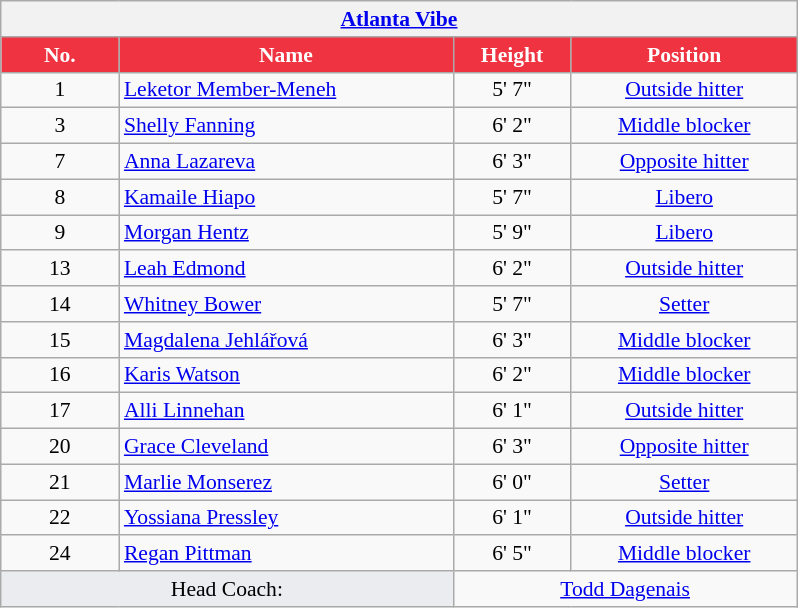<table class="wikitable collapsible collapsed" style="font-size:90%; text-align:center">
<tr>
<th colspan=5 style="width:30em"><a href='#'>Atlanta Vibe</a></th>
</tr>
<tr>
<th style="width:5em; color:#FFFFFF; background-color:#EF3340">No.</th>
<th style="width:15em; color:#FFFFFF; background-color:#EF3340">Name</th>
<th style="width:5em; color:#FFFFFF; background-color:#EF3340">Height</th>
<th style="width:10em; color:#FFFFFF; background-color:#EF3340">Position</th>
</tr>
<tr>
<td>1</td>
<td align=left> <a href='#'>Leketor Member-Meneh</a></td>
<td>5' 7"</td>
<td><a href='#'>Outside hitter</a></td>
</tr>
<tr>
<td>3</td>
<td align=left> <a href='#'>Shelly Fanning</a></td>
<td>6' 2"</td>
<td><a href='#'>Middle blocker</a></td>
</tr>
<tr>
<td>7</td>
<td align=left> <a href='#'>Anna Lazareva</a></td>
<td>6' 3"</td>
<td><a href='#'>Opposite hitter</a></td>
</tr>
<tr>
<td>8</td>
<td align=left> <a href='#'>Kamaile Hiapo</a></td>
<td>5' 7"</td>
<td><a href='#'>Libero</a></td>
</tr>
<tr>
<td>9</td>
<td align=left> <a href='#'>Morgan Hentz</a></td>
<td>5' 9"</td>
<td><a href='#'>Libero</a></td>
</tr>
<tr>
<td>13</td>
<td align=left> <a href='#'>Leah Edmond</a></td>
<td>6' 2"</td>
<td><a href='#'>Outside hitter</a></td>
</tr>
<tr>
<td>14</td>
<td align=left> <a href='#'>Whitney Bower</a></td>
<td>5' 7"</td>
<td><a href='#'>Setter</a></td>
</tr>
<tr>
<td>15</td>
<td align=left> <a href='#'>Magdalena Jehlářová</a></td>
<td>6' 3"</td>
<td><a href='#'>Middle blocker</a></td>
</tr>
<tr>
<td>16</td>
<td align=left> <a href='#'>Karis Watson</a></td>
<td>6' 2"</td>
<td><a href='#'>Middle blocker</a></td>
</tr>
<tr>
<td>17</td>
<td align=left> <a href='#'>Alli Linnehan</a></td>
<td>6' 1"</td>
<td><a href='#'>Outside hitter</a></td>
</tr>
<tr>
<td>20</td>
<td align=left> <a href='#'>Grace Cleveland</a></td>
<td>6' 3"</td>
<td><a href='#'>Opposite hitter</a></td>
</tr>
<tr>
<td>21</td>
<td align=left> <a href='#'>Marlie Monserez</a></td>
<td>6' 0"</td>
<td><a href='#'>Setter</a></td>
</tr>
<tr>
<td>22</td>
<td align=left> <a href='#'>Yossiana Pressley</a></td>
<td>6' 1"</td>
<td><a href='#'>Outside hitter</a></td>
</tr>
<tr>
<td>24</td>
<td align=left> <a href='#'>Regan Pittman</a></td>
<td>6' 5"</td>
<td><a href='#'>Middle blocker</a></td>
</tr>
<tr class="sortbottom">
<td colspan=2 style="background:#EAECF0">Head Coach:</td>
<td colspan=2> <a href='#'>Todd Dagenais</a></td>
</tr>
</table>
